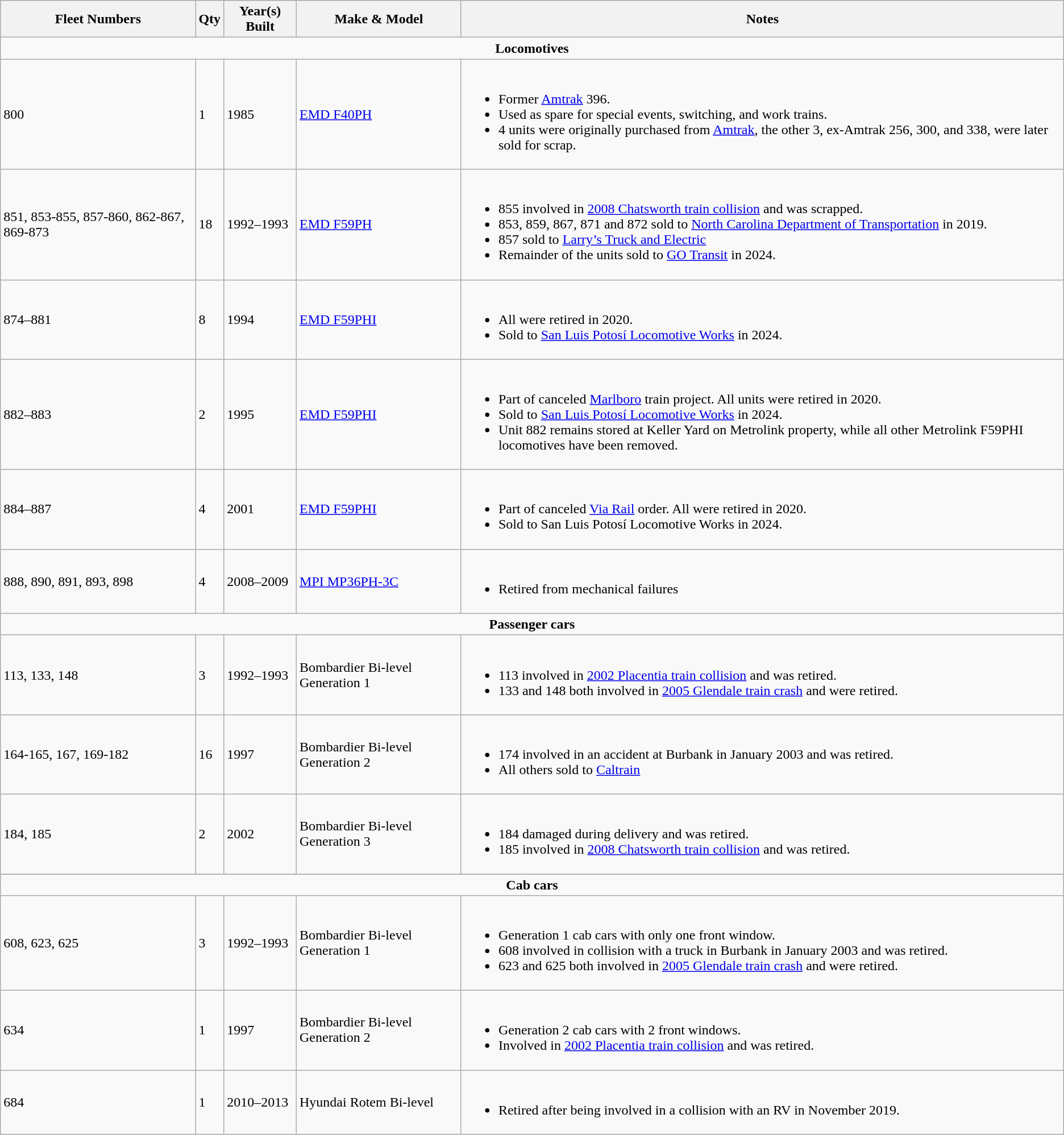<table class="wikitable sortable">
<tr>
<th>Fleet Numbers</th>
<th>Qty</th>
<th>Year(s) Built</th>
<th>Make & Model</th>
<th>Notes</th>
</tr>
<tr>
<td colspan="5" align="center"><strong>Locomotives</strong></td>
</tr>
<tr>
<td>800</td>
<td>1</td>
<td>1985</td>
<td><a href='#'>EMD F40PH</a></td>
<td><br><ul><li>Former <a href='#'>Amtrak</a> 396.</li><li>Used as spare for special events, switching, and work trains.</li><li>4 units were originally purchased from <a href='#'>Amtrak</a>, the other 3, ex-Amtrak 256, 300, and 338, were later sold for scrap.</li></ul></td>
</tr>
<tr>
<td>851, 853-855, 857-860, 862-867, 869-873</td>
<td>18</td>
<td>1992–1993</td>
<td><a href='#'>EMD F59PH</a></td>
<td><br><ul><li>855 involved in <a href='#'>2008 Chatsworth train collision</a> and was scrapped.</li><li>853, 859, 867, 871 and 872 sold to <a href='#'>North Carolina Department of Transportation</a> in 2019.</li><li>857 sold to <a href='#'>Larry’s Truck and Electric</a></li><li>Remainder of the units sold to <a href='#'>GO Transit</a> in 2024.</li></ul></td>
</tr>
<tr>
<td>874–881</td>
<td>8</td>
<td>1994</td>
<td><a href='#'>EMD F59PHI</a></td>
<td><br><ul><li>All were retired in 2020.</li><li>Sold to <a href='#'>San Luis Potosí Locomotive Works</a> in 2024.</li></ul></td>
</tr>
<tr>
<td>882–883</td>
<td>2</td>
<td>1995</td>
<td><a href='#'>EMD F59PHI</a></td>
<td><br><ul><li>Part of canceled <a href='#'>Marlboro</a> train project. All units were retired in 2020.</li><li>Sold to <a href='#'>San Luis Potosí Locomotive Works</a> in 2024.</li><li>Unit 882 remains stored at Keller Yard on Metrolink property, while all other Metrolink F59PHI locomotives have been removed.</li></ul></td>
</tr>
<tr>
<td>884–887</td>
<td>4</td>
<td>2001</td>
<td><a href='#'>EMD F59PHI</a></td>
<td><br><ul><li>Part of canceled <a href='#'>Via Rail</a> order. All were retired in 2020.</li><li>Sold to San Luis Potosí Locomotive Works in 2024.</li></ul></td>
</tr>
<tr>
<td>888, 890, 891, 893, 898</td>
<td>4</td>
<td>2008–2009</td>
<td><a href='#'>MPI MP36PH-3C</a></td>
<td><br><ul><li>Retired from mechanical failures</li></ul></td>
</tr>
<tr>
<td colspan="5" align="center"><strong>Passenger cars</strong></td>
</tr>
<tr>
<td>113, 133, 148</td>
<td>3</td>
<td>1992–1993</td>
<td>Bombardier Bi-level Generation 1</td>
<td><br><ul><li>113 involved in <a href='#'>2002 Placentia train collision</a> and was retired.</li><li>133 and 148 both involved in <a href='#'>2005 Glendale train crash</a> and were retired.</li></ul></td>
</tr>
<tr>
<td>164-165, 167, 169-182</td>
<td>16</td>
<td>1997</td>
<td>Bombardier Bi-level Generation 2</td>
<td><br><ul><li>174 involved in an accident at Burbank in January 2003 and was retired.</li><li>All others sold to <a href='#'>Caltrain</a></li></ul></td>
</tr>
<tr>
<td>184, 185</td>
<td>2</td>
<td>2002</td>
<td>Bombardier Bi-level Generation 3</td>
<td><br><ul><li>184 damaged during delivery and was retired.</li><li>185 involved in <a href='#'>2008 Chatsworth train collision</a> and was retired.</li></ul></td>
</tr>
<tr>
</tr>
<tr>
<td colspan="5" align="center"><strong>Cab cars</strong></td>
</tr>
<tr>
<td>608, 623, 625</td>
<td>3</td>
<td>1992–1993</td>
<td>Bombardier Bi-level Generation 1</td>
<td><br><ul><li>Generation 1 cab cars with only one front window.</li><li>608 involved in collision with a truck in Burbank in January 2003 and was retired.</li><li>623 and 625 both involved in <a href='#'>2005 Glendale train crash</a> and were retired.</li></ul></td>
</tr>
<tr>
<td>634</td>
<td>1</td>
<td>1997</td>
<td>Bombardier Bi-level Generation 2</td>
<td><br><ul><li>Generation 2 cab cars with 2 front windows.</li><li>Involved in <a href='#'>2002 Placentia train collision</a> and was retired.</li></ul></td>
</tr>
<tr>
<td>684</td>
<td>1</td>
<td>2010–2013</td>
<td>Hyundai Rotem Bi-level</td>
<td><br><ul><li>Retired after being involved in a collision with an RV in November 2019.</li></ul></td>
</tr>
</table>
